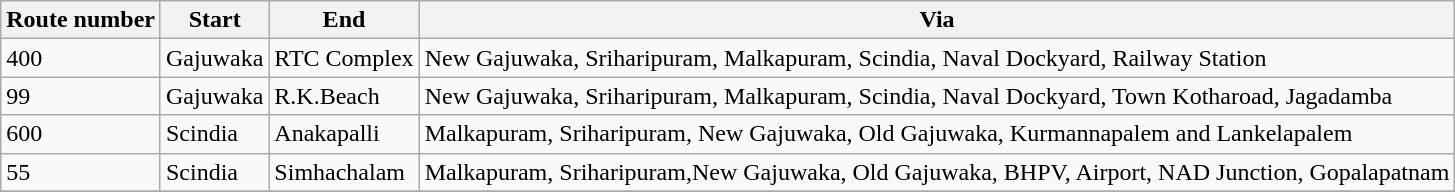<table class="sortable wikitable">
<tr>
<th>Route number</th>
<th>Start</th>
<th>End</th>
<th>Via</th>
</tr>
<tr>
<td>400</td>
<td>Gajuwaka</td>
<td>RTC Complex</td>
<td>New Gajuwaka, Sriharipuram, Malkapuram, Scindia, Naval Dockyard, Railway Station</td>
</tr>
<tr>
<td>99</td>
<td>Gajuwaka</td>
<td>R.K.Beach</td>
<td>New Gajuwaka, Sriharipuram, Malkapuram, Scindia, Naval Dockyard, Town Kotharoad, Jagadamba</td>
</tr>
<tr>
<td>600</td>
<td>Scindia</td>
<td>Anakapalli</td>
<td>Malkapuram, Sriharipuram, New Gajuwaka, Old Gajuwaka, Kurmannapalem and Lankelapalem</td>
</tr>
<tr>
<td>55</td>
<td>Scindia</td>
<td>Simhachalam</td>
<td>Malkapuram, Sriharipuram,New Gajuwaka, Old Gajuwaka, BHPV, Airport, NAD Junction, Gopalapatnam</td>
</tr>
<tr>
</tr>
</table>
